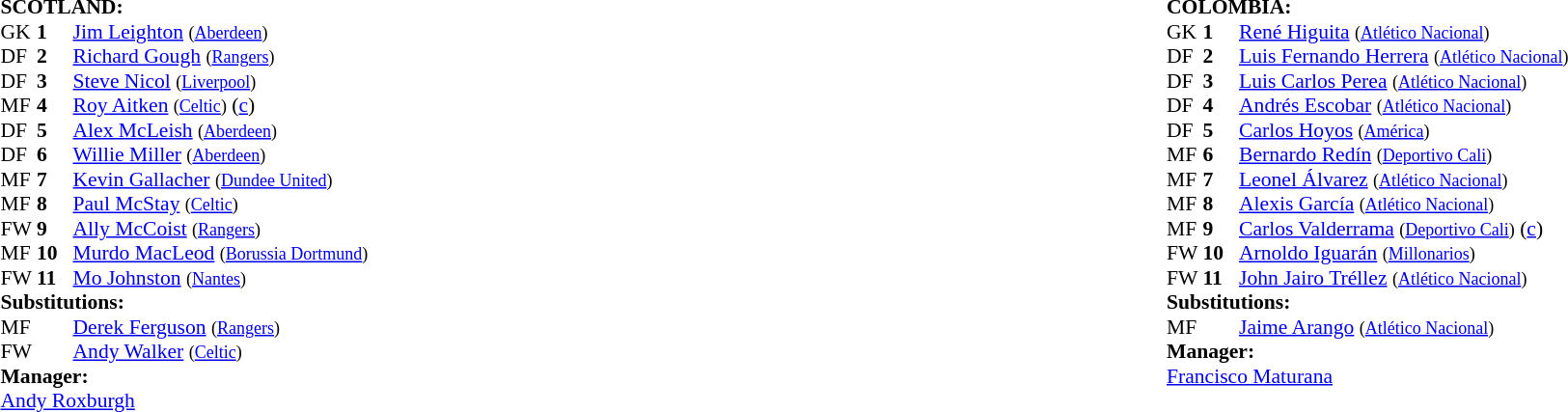<table width="100%">
<tr>
<td valign="top" width="50%"><br><table style="font-size: 90%" cellspacing="0" cellpadding="0">
<tr>
<td colspan=4><strong>SCOTLAND:</strong></td>
</tr>
<tr>
<th width="25"></th>
<th width="25"></th>
</tr>
<tr>
<td>GK</td>
<td><strong>1</strong></td>
<td><a href='#'>Jim Leighton</a> <small>(<a href='#'>Aberdeen</a>)</small></td>
</tr>
<tr>
<td>DF</td>
<td><strong>2</strong></td>
<td><a href='#'>Richard Gough</a> <small>(<a href='#'>Rangers</a>)</small></td>
</tr>
<tr>
<td>DF</td>
<td><strong>3</strong></td>
<td><a href='#'>Steve Nicol</a> <small>(<a href='#'>Liverpool</a>)</small></td>
</tr>
<tr>
<td>MF</td>
<td><strong>4</strong></td>
<td><a href='#'>Roy Aitken</a> <small>(<a href='#'>Celtic</a>)</small> (<a href='#'>c</a>)</td>
</tr>
<tr>
<td>DF</td>
<td><strong>5</strong></td>
<td><a href='#'>Alex McLeish</a> <small>(<a href='#'>Aberdeen</a>)</small></td>
</tr>
<tr>
<td>DF</td>
<td><strong>6</strong></td>
<td><a href='#'>Willie Miller</a> <small>(<a href='#'>Aberdeen</a>)</small></td>
<td></td>
<td></td>
</tr>
<tr>
<td>MF</td>
<td><strong>7</strong></td>
<td><a href='#'>Kevin Gallacher</a> <small>(<a href='#'>Dundee United</a>)</small></td>
</tr>
<tr>
<td>MF</td>
<td><strong>8</strong></td>
<td><a href='#'>Paul McStay</a> <small>(<a href='#'>Celtic</a>)</small></td>
<td></td>
<td></td>
</tr>
<tr>
<td>FW</td>
<td><strong>9</strong></td>
<td><a href='#'>Ally McCoist</a> <small>(<a href='#'>Rangers</a>)</small></td>
</tr>
<tr>
<td>MF</td>
<td><strong>10</strong></td>
<td><a href='#'>Murdo MacLeod</a> <small>(<a href='#'>Borussia Dortmund</a>)</small></td>
</tr>
<tr>
<td>FW</td>
<td><strong>11</strong></td>
<td><a href='#'>Mo Johnston</a> <small>(<a href='#'>Nantes</a>)</small></td>
</tr>
<tr>
<td colspan=3><strong>Substitutions:</strong></td>
</tr>
<tr>
<td>MF</td>
<td><strong></strong></td>
<td><a href='#'>Derek Ferguson</a> <small>(<a href='#'>Rangers</a>)</small></td>
<td></td>
<td></td>
</tr>
<tr>
<td>FW</td>
<td><strong></strong></td>
<td><a href='#'>Andy Walker</a> <small>(<a href='#'>Celtic</a>)</small></td>
<td></td>
<td></td>
</tr>
<tr>
<td colspan=3><strong>Manager:</strong></td>
</tr>
<tr>
<td colspan=4><a href='#'>Andy Roxburgh</a></td>
</tr>
</table>
</td>
<td valign="top" width="50%"><br><table style="font-size: 90%" cellspacing="0" cellpadding="0" align="center">
<tr>
<td colspan=4><strong>COLOMBIA:</strong></td>
</tr>
<tr>
<th width="25"></th>
<th width="25"></th>
</tr>
<tr>
<td>GK</td>
<td><strong>1</strong></td>
<td><a href='#'>René Higuita</a> <small>(<a href='#'>Atlético Nacional</a>)</small></td>
</tr>
<tr>
<td>DF</td>
<td><strong>2</strong></td>
<td><a href='#'>Luis Fernando Herrera</a> <small>(<a href='#'>Atlético Nacional</a>)</small></td>
</tr>
<tr>
<td>DF</td>
<td><strong>3</strong></td>
<td><a href='#'>Luis Carlos Perea</a> <small>(<a href='#'>Atlético Nacional</a>)</small></td>
</tr>
<tr>
<td>DF</td>
<td><strong>4</strong></td>
<td><a href='#'>Andrés Escobar</a> <small>(<a href='#'>Atlético Nacional</a>)</small></td>
</tr>
<tr>
<td>DF</td>
<td><strong>5</strong></td>
<td><a href='#'>Carlos Hoyos</a> <small>(<a href='#'>América</a>)</small></td>
</tr>
<tr>
<td>MF</td>
<td><strong>6</strong></td>
<td><a href='#'>Bernardo Redín</a> <small>(<a href='#'>Deportivo Cali</a>)</small></td>
</tr>
<tr>
<td>MF</td>
<td><strong>7</strong></td>
<td><a href='#'>Leonel Álvarez</a> <small>(<a href='#'>Atlético Nacional</a>)</small></td>
</tr>
<tr>
<td>MF</td>
<td><strong>8</strong></td>
<td><a href='#'>Alexis García</a> <small>(<a href='#'>Atlético Nacional</a>)</small></td>
</tr>
<tr>
<td>MF</td>
<td><strong>9</strong></td>
<td><a href='#'>Carlos Valderrama</a> <small>(<a href='#'>Deportivo Cali</a>)</small> (<a href='#'>c</a>)</td>
</tr>
<tr>
<td>FW</td>
<td><strong>10</strong></td>
<td><a href='#'>Arnoldo Iguarán</a> <small>(<a href='#'>Millonarios</a>)</small></td>
</tr>
<tr>
<td>FW</td>
<td><strong>11</strong></td>
<td><a href='#'>John Jairo Tréllez</a> <small>(<a href='#'>Atlético Nacional</a>)</small></td>
<td></td>
<td></td>
</tr>
<tr>
<td colspan=3><strong>Substitutions:</strong></td>
</tr>
<tr>
<td>MF</td>
<td><strong></strong></td>
<td><a href='#'>Jaime Arango</a> <small>(<a href='#'>Atlético Nacional</a>)</small></td>
<td></td>
<td></td>
</tr>
<tr>
<td colspan=3><strong>Manager:</strong></td>
</tr>
<tr>
<td colspan=4><a href='#'>Francisco Maturana</a></td>
</tr>
</table>
</td>
</tr>
</table>
